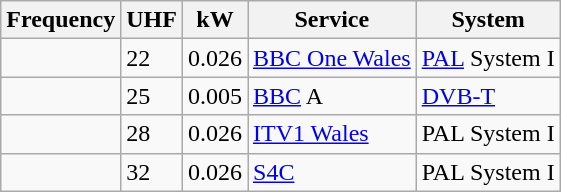<table class="wikitable sortable">
<tr>
<th>Frequency</th>
<th>UHF</th>
<th>kW</th>
<th>Service</th>
<th>System</th>
</tr>
<tr>
<td></td>
<td>22</td>
<td>0.026</td>
<td><a href='#'>BBC One Wales</a></td>
<td><a href='#'>PAL</a> System I</td>
</tr>
<tr>
<td></td>
<td>25</td>
<td>0.005</td>
<td><a href='#'>BBC</a> A</td>
<td><a href='#'>DVB-T</a></td>
</tr>
<tr>
<td></td>
<td>28</td>
<td>0.026</td>
<td><a href='#'>ITV1 Wales</a></td>
<td>PAL System I</td>
</tr>
<tr>
<td></td>
<td>32</td>
<td>0.026</td>
<td><a href='#'>S4C</a></td>
<td>PAL System I</td>
</tr>
</table>
